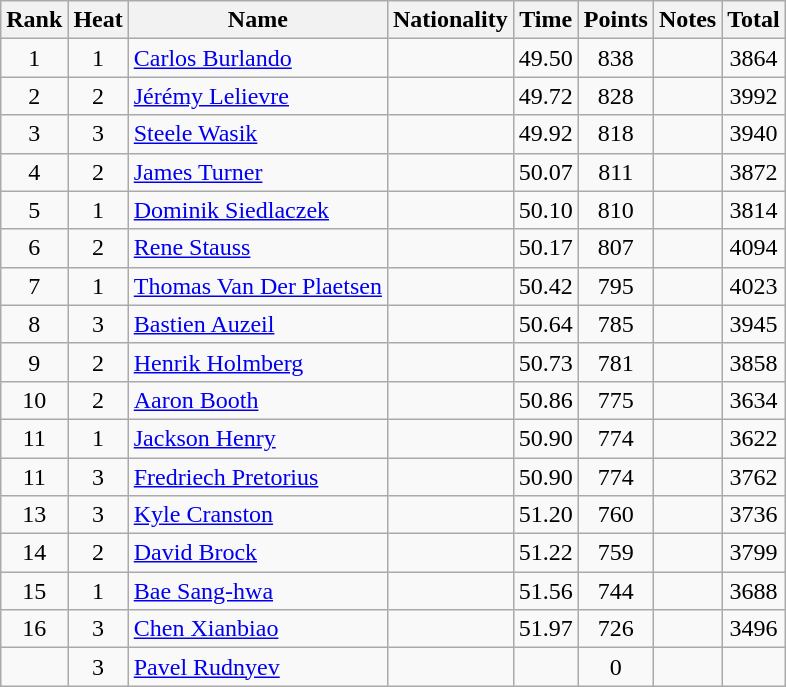<table class="wikitable sortable" style="text-align:center">
<tr>
<th>Rank</th>
<th>Heat</th>
<th>Name</th>
<th>Nationality</th>
<th>Time</th>
<th>Points</th>
<th>Notes</th>
<th>Total</th>
</tr>
<tr>
<td>1</td>
<td>1</td>
<td align="left"><a href='#'>Carlos Burlando</a></td>
<td align=left></td>
<td>49.50</td>
<td>838</td>
<td></td>
<td>3864</td>
</tr>
<tr>
<td>2</td>
<td>2</td>
<td align="left"><a href='#'>Jérémy Lelievre</a></td>
<td align=left></td>
<td>49.72</td>
<td>828</td>
<td></td>
<td>3992</td>
</tr>
<tr>
<td>3</td>
<td>3</td>
<td align="left"><a href='#'>Steele Wasik</a></td>
<td align=left></td>
<td>49.92</td>
<td>818</td>
<td></td>
<td>3940</td>
</tr>
<tr>
<td>4</td>
<td>2</td>
<td align="left"><a href='#'>James Turner</a></td>
<td align=left></td>
<td>50.07</td>
<td>811</td>
<td></td>
<td>3872</td>
</tr>
<tr>
<td>5</td>
<td>1</td>
<td align="left"><a href='#'>Dominik Siedlaczek</a></td>
<td align=left></td>
<td>50.10</td>
<td>810</td>
<td></td>
<td>3814</td>
</tr>
<tr>
<td>6</td>
<td>2</td>
<td align="left"><a href='#'>Rene Stauss</a></td>
<td align=left></td>
<td>50.17</td>
<td>807</td>
<td></td>
<td>4094</td>
</tr>
<tr>
<td>7</td>
<td>1</td>
<td align="left"><a href='#'>Thomas Van Der Plaetsen</a></td>
<td align=left></td>
<td>50.42</td>
<td>795</td>
<td></td>
<td>4023</td>
</tr>
<tr>
<td>8</td>
<td>3</td>
<td align="left"><a href='#'>Bastien Auzeil</a></td>
<td align=left></td>
<td>50.64</td>
<td>785</td>
<td></td>
<td>3945</td>
</tr>
<tr>
<td>9</td>
<td>2</td>
<td align="left"><a href='#'>Henrik Holmberg</a></td>
<td align=left></td>
<td>50.73</td>
<td>781</td>
<td></td>
<td>3858</td>
</tr>
<tr>
<td>10</td>
<td>2</td>
<td align="left"><a href='#'>Aaron Booth</a></td>
<td align=left></td>
<td>50.86</td>
<td>775</td>
<td></td>
<td>3634</td>
</tr>
<tr>
<td>11</td>
<td>1</td>
<td align="left"><a href='#'>Jackson Henry</a></td>
<td align=left></td>
<td>50.90</td>
<td>774</td>
<td></td>
<td>3622</td>
</tr>
<tr>
<td>11</td>
<td>3</td>
<td align="left"><a href='#'>Fredriech Pretorius</a></td>
<td align=left></td>
<td>50.90</td>
<td>774</td>
<td></td>
<td>3762</td>
</tr>
<tr>
<td>13</td>
<td>3</td>
<td align="left"><a href='#'>Kyle Cranston</a></td>
<td align=left></td>
<td>51.20</td>
<td>760</td>
<td></td>
<td>3736</td>
</tr>
<tr>
<td>14</td>
<td>2</td>
<td align="left"><a href='#'>David Brock</a></td>
<td align=left></td>
<td>51.22</td>
<td>759</td>
<td></td>
<td>3799</td>
</tr>
<tr>
<td>15</td>
<td>1</td>
<td align="left"><a href='#'>Bae Sang-hwa</a></td>
<td align=left></td>
<td>51.56</td>
<td>744</td>
<td></td>
<td>3688</td>
</tr>
<tr>
<td>16</td>
<td>3</td>
<td align="left"><a href='#'>Chen Xianbiao</a></td>
<td align=left></td>
<td>51.97</td>
<td>726</td>
<td></td>
<td>3496</td>
</tr>
<tr>
<td></td>
<td>3</td>
<td align="left"><a href='#'>Pavel Rudnyev</a></td>
<td align=left></td>
<td></td>
<td>0</td>
<td></td>
<td></td>
</tr>
</table>
